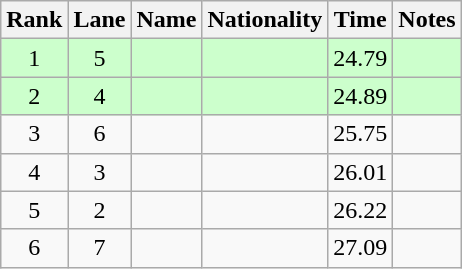<table class="wikitable sortable" style="text-align:center">
<tr>
<th>Rank</th>
<th>Lane</th>
<th>Name</th>
<th>Nationality</th>
<th>Time</th>
<th>Notes</th>
</tr>
<tr bgcolor=ccffcc>
<td>1</td>
<td>5</td>
<td align=left></td>
<td align=left></td>
<td>24.79</td>
<td><strong></strong></td>
</tr>
<tr bgcolor=ccffcc>
<td>2</td>
<td>4</td>
<td align=left></td>
<td align=left></td>
<td>24.89</td>
<td><strong></strong></td>
</tr>
<tr>
<td>3</td>
<td>6</td>
<td align=left></td>
<td align=left></td>
<td>25.75</td>
<td></td>
</tr>
<tr>
<td>4</td>
<td>3</td>
<td align=left></td>
<td align=left></td>
<td>26.01</td>
<td></td>
</tr>
<tr>
<td>5</td>
<td>2</td>
<td align=left></td>
<td align=left></td>
<td>26.22</td>
<td></td>
</tr>
<tr>
<td>6</td>
<td>7</td>
<td align=left></td>
<td align=left></td>
<td>27.09</td>
<td></td>
</tr>
</table>
